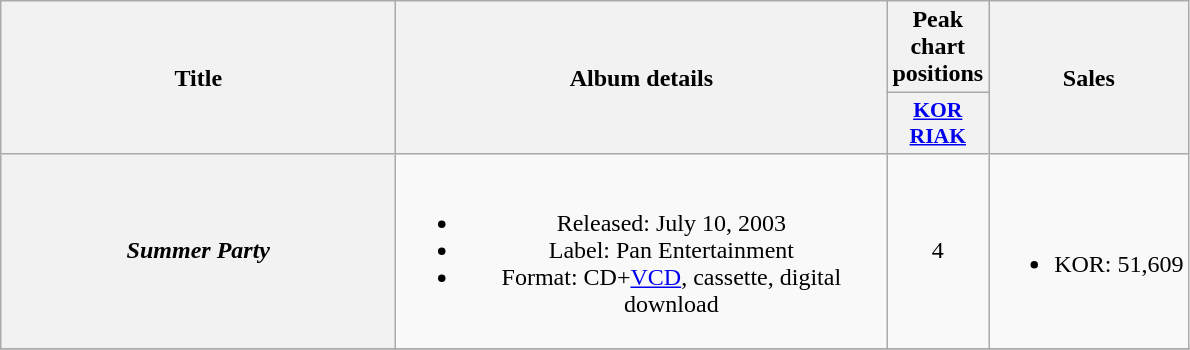<table class="wikitable plainrowheaders" style="text-align:center;">
<tr>
<th scope="col" rowspan="2" style="width:16em;">Title</th>
<th scope="col" rowspan="2" style="width:20em;">Album details</th>
<th scope="col" colspan="1">Peak chart positions</th>
<th scope="col" rowspan="2">Sales</th>
</tr>
<tr>
<th scope="col" style="width:2.5em;font-size:90%;"><a href='#'>KOR<br>RIAK</a><br></th>
</tr>
<tr>
<th scope="row"><em>Summer Party</em></th>
<td><br><ul><li>Released: July 10, 2003 </li><li>Label: Pan Entertainment</li><li>Format: CD+<a href='#'>VCD</a>, cassette, digital download</li></ul></td>
<td>4</td>
<td><br><ul><li>KOR: 51,609</li></ul></td>
</tr>
<tr>
</tr>
</table>
